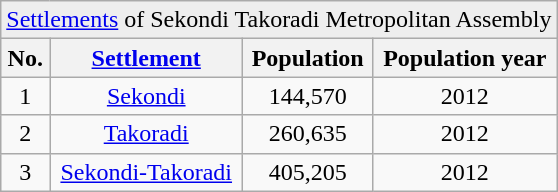<table class="wikitable sortable" style="text-align: centre;">
<tr bgcolor=#EEEEEE>
<td align=center colspan=4><a href='#'>Settlements</a> of Sekondi Takoradi Metropolitan Assembly</td>
</tr>
<tr>
<th class="unsortable">No.</th>
<th class="unsortable"><a href='#'>Settlement</a></th>
<th class="unsortable">Population</th>
<th class="unsortable">Population year</th>
</tr>
<tr>
<td align=center>1</td>
<td align=center><a href='#'>Sekondi</a></td>
<td align=center>144,570</td>
<td align=center>2012</td>
</tr>
<tr>
<td align=center>2</td>
<td align=center><a href='#'>Takoradi</a></td>
<td align=center>260,635</td>
<td align=center>2012</td>
</tr>
<tr>
<td align=center>3</td>
<td align=center><a href='#'>Sekondi-Takoradi</a></td>
<td align=center>405,205</td>
<td align=center>2012</td>
</tr>
</table>
